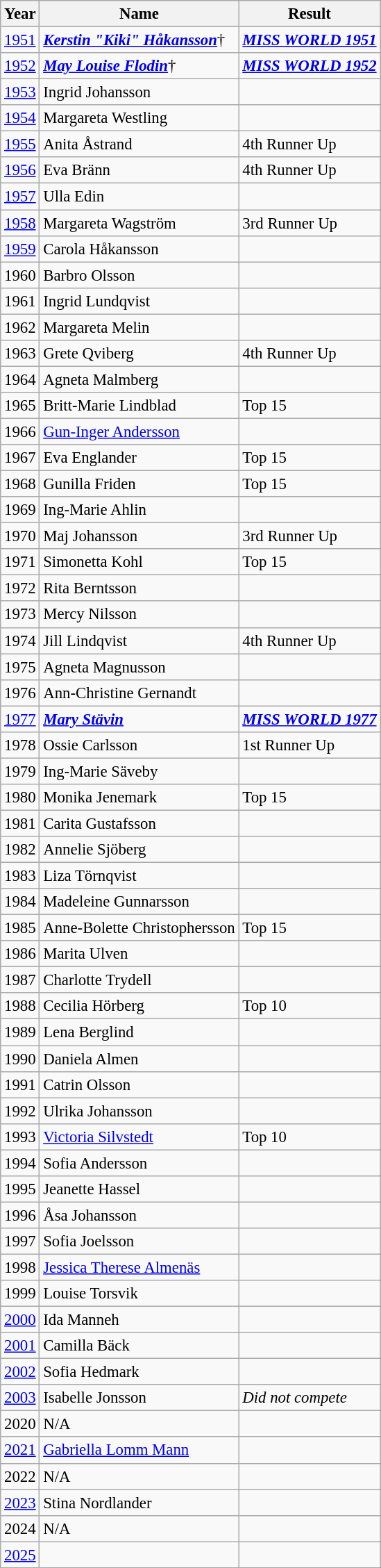<table class="wikitable" style="font-size:95%;">
<tr>
<th>Year</th>
<th>Name</th>
<th>Result</th>
</tr>
<tr>
<td><a href='#'>1951</a></td>
<td><strong><em><a href='#'>Kerstin "Kiki" Håkansson</a></em></strong>†</td>
<td><strong><em><a href='#'>MISS WORLD 1951</a></em></strong></td>
</tr>
<tr>
<td><a href='#'>1952</a></td>
<td><strong><em><a href='#'>May Louise Flodin</a></em></strong>†</td>
<td><strong><em><a href='#'>MISS WORLD 1952</a></em></strong></td>
</tr>
<tr>
<td><a href='#'>1953</a></td>
<td>Ingrid Johansson</td>
<td></td>
</tr>
<tr>
<td><a href='#'>1954</a></td>
<td>Margareta Westling</td>
<td></td>
</tr>
<tr>
<td><a href='#'>1955</a></td>
<td>Anita Åstrand</td>
<td>4th Runner Up</td>
</tr>
<tr>
<td><a href='#'>1956</a></td>
<td>Eva Bränn</td>
<td>4th Runner Up</td>
</tr>
<tr>
<td><a href='#'>1957</a></td>
<td>Ulla Edin</td>
<td></td>
</tr>
<tr>
<td><a href='#'>1958</a></td>
<td>Margareta Wagström</td>
<td>3rd Runner Up</td>
</tr>
<tr>
<td><a href='#'>1959</a></td>
<td>Carola Håkansson</td>
<td></td>
</tr>
<tr>
<td>1960</td>
<td>Barbro Olsson</td>
<td></td>
</tr>
<tr>
<td>1961</td>
<td>Ingrid Lundqvist</td>
<td></td>
</tr>
<tr>
<td>1962</td>
<td>Margareta Melin</td>
<td></td>
</tr>
<tr>
<td>1963</td>
<td>Grete Qviberg</td>
<td>4th Runner Up</td>
</tr>
<tr>
<td>1964</td>
<td>Agneta Malmberg</td>
<td></td>
</tr>
<tr>
<td>1965</td>
<td>Britt-Marie Lindblad</td>
<td>Top 15</td>
</tr>
<tr>
<td>1966</td>
<td><a href='#'>Gun-Inger Andersson</a></td>
<td></td>
</tr>
<tr>
<td>1967</td>
<td>Eva Englander</td>
<td>Top 15</td>
</tr>
<tr>
<td>1968</td>
<td>Gunilla Friden</td>
<td>Top 15</td>
</tr>
<tr>
<td>1969</td>
<td>Ing-Marie Ahlin</td>
<td></td>
</tr>
<tr>
<td>1970</td>
<td>Maj Johansson</td>
<td>3rd Runner Up</td>
</tr>
<tr>
<td>1971</td>
<td>Simonetta Kohl</td>
<td>Top 15</td>
</tr>
<tr>
<td>1972</td>
<td>Rita Berntsson</td>
<td></td>
</tr>
<tr>
<td>1973</td>
<td>Mercy Nilsson</td>
<td></td>
</tr>
<tr>
<td>1974</td>
<td>Jill Lindqvist</td>
<td>4th Runner Up</td>
</tr>
<tr>
<td>1975</td>
<td>Agneta Magnusson</td>
<td></td>
</tr>
<tr>
<td>1976</td>
<td>Ann-Christine Gernandt</td>
<td></td>
</tr>
<tr>
<td><a href='#'>1977</a></td>
<td><strong><em><a href='#'>Mary Stävin</a></em></strong></td>
<td><strong><em><a href='#'>MISS WORLD 1977</a></em></strong></td>
</tr>
<tr>
<td>1978</td>
<td>Ossie Carlsson</td>
<td>1st Runner Up</td>
</tr>
<tr>
<td>1979</td>
<td>Ing-Marie Säveby</td>
<td></td>
</tr>
<tr>
<td>1980</td>
<td>Monika Jenemark</td>
<td>Top 15</td>
</tr>
<tr>
<td>1981</td>
<td>Carita Gustafsson</td>
<td></td>
</tr>
<tr>
<td>1982</td>
<td>Annelie Sjöberg</td>
<td></td>
</tr>
<tr>
<td>1983</td>
<td>Liza Törnqvist</td>
<td></td>
</tr>
<tr>
<td>1984</td>
<td>Madeleine Gunnarsson</td>
<td></td>
</tr>
<tr>
<td>1985</td>
<td>Anne-Bolette Christophersson</td>
<td>Top 15</td>
</tr>
<tr>
<td>1986</td>
<td>Marita Ulven</td>
<td></td>
</tr>
<tr>
<td>1987</td>
<td>Charlotte Trydell</td>
<td></td>
</tr>
<tr>
<td>1988</td>
<td>Cecilia Hörberg</td>
<td>Top 10</td>
</tr>
<tr>
<td>1989</td>
<td>Lena Berglind</td>
<td></td>
</tr>
<tr>
<td>1990</td>
<td>Daniela  Almen</td>
<td></td>
</tr>
<tr>
<td>1991</td>
<td>Catrin Olsson</td>
<td></td>
</tr>
<tr>
<td>1992</td>
<td>Ulrika Johansson</td>
<td></td>
</tr>
<tr>
<td>1993</td>
<td><a href='#'>Victoria Silvstedt</a></td>
<td>Top 10</td>
</tr>
<tr>
<td>1994</td>
<td>Sofia Andersson</td>
<td></td>
</tr>
<tr>
<td>1995</td>
<td>Jeanette Hassel</td>
<td></td>
</tr>
<tr>
<td>1996</td>
<td>Åsa Johansson</td>
<td></td>
</tr>
<tr>
<td>1997</td>
<td>Sofia Joelsson</td>
<td></td>
</tr>
<tr>
<td>1998</td>
<td><a href='#'>Jessica Therese Almenäs</a></td>
<td></td>
</tr>
<tr>
<td>1999</td>
<td>Louise Torsvik</td>
<td></td>
</tr>
<tr>
<td><a href='#'>2000</a></td>
<td>Ida  Manneh</td>
<td></td>
</tr>
<tr>
<td><a href='#'>2001</a></td>
<td>Camilla Bäck</td>
<td></td>
</tr>
<tr>
<td><a href='#'>2002</a></td>
<td>Sofia Hedmark</td>
<td></td>
</tr>
<tr>
<td><a href='#'>2003</a></td>
<td>Isabelle Jonsson</td>
<td><em>Did not compete</em></td>
</tr>
<tr>
<td>2020</td>
<td>N/A</td>
<td></td>
</tr>
<tr>
<td><a href='#'>2021</a></td>
<td><a href='#'>Gabriella Lomm Mann</a></td>
<td></td>
</tr>
<tr>
<td>2022</td>
<td>N/A</td>
<td></td>
</tr>
<tr>
<td><a href='#'>2023</a></td>
<td>Stina Nordlander</td>
<td></td>
</tr>
<tr>
<td>2024</td>
<td>N/A</td>
<td></td>
</tr>
<tr>
<td><a href='#'>2025</a></td>
<td></td>
<td></td>
</tr>
</table>
